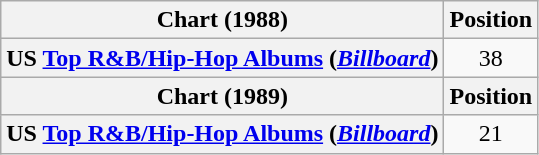<table class="wikitable plainrowheaders">
<tr>
<th>Chart (1988)</th>
<th>Position</th>
</tr>
<tr>
<th scope="row">US <a href='#'>Top R&B/Hip-Hop Albums</a> (<em><a href='#'>Billboard</a></em>)</th>
<td style="text-align:center;">38</td>
</tr>
<tr>
<th>Chart (1989)</th>
<th>Position</th>
</tr>
<tr>
<th scope="row">US <a href='#'>Top R&B/Hip-Hop Albums</a> (<em><a href='#'>Billboard</a></em>)</th>
<td style="text-align:center;">21</td>
</tr>
</table>
